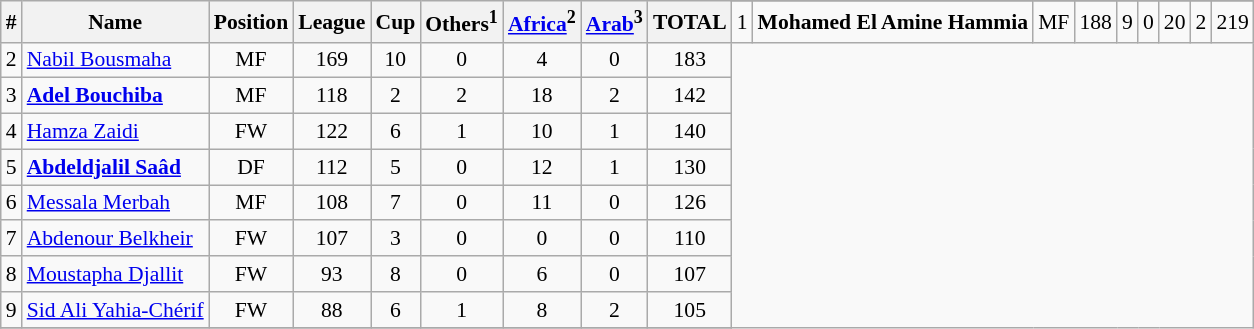<table class="wikitable plainrowheaders sortable" style="text-align:center;font-size:90%">
<tr>
<th rowspan=2>#</th>
<th rowspan=2>Name</th>
<th rowspan=2>Position</th>
<th rowspan=2>League</th>
<th rowspan=2>Cup</th>
<th rowspan=2>Others<sup>1</sup><br></th>
<th rowspan=2><a href='#'>Africa</a><sup>2</sup><br></th>
<th rowspan=2><a href='#'>Arab</a><sup>3</sup><br></th>
<th rowspan=2>TOTAL</th>
</tr>
<tr>
<td>1</td>
<td align="left"> <strong>Mohamed El Amine Hammia</strong></td>
<td>MF</td>
<td>188</td>
<td>9</td>
<td>0</td>
<td>20</td>
<td>2</td>
<td>219</td>
</tr>
<tr>
<td>2</td>
<td align="left"> <a href='#'>Nabil Bousmaha</a></td>
<td>MF</td>
<td>169</td>
<td>10</td>
<td>0</td>
<td>4</td>
<td>0</td>
<td>183</td>
</tr>
<tr>
<td>3</td>
<td align="left"> <strong><a href='#'>Adel Bouchiba</a></strong></td>
<td>MF</td>
<td>118</td>
<td>2</td>
<td>2</td>
<td>18</td>
<td>2</td>
<td>142</td>
</tr>
<tr>
<td>4</td>
<td align="left"> <a href='#'>Hamza Zaidi</a></td>
<td>FW</td>
<td>122</td>
<td>6</td>
<td>1</td>
<td>10</td>
<td>1</td>
<td>140</td>
</tr>
<tr>
<td>5</td>
<td align="left"> <strong><a href='#'>Abdeldjalil Saâd</a></strong></td>
<td>DF</td>
<td>112</td>
<td>5</td>
<td>0</td>
<td>12</td>
<td>1</td>
<td>130</td>
</tr>
<tr>
<td>6</td>
<td align="left"> <a href='#'>Messala Merbah</a></td>
<td>MF</td>
<td>108</td>
<td>7</td>
<td>0</td>
<td>11</td>
<td>0</td>
<td>126</td>
</tr>
<tr>
<td>7</td>
<td align="left"> <a href='#'>Abdenour Belkheir</a></td>
<td>FW</td>
<td>107</td>
<td>3</td>
<td>0</td>
<td>0</td>
<td>0</td>
<td>110</td>
</tr>
<tr>
<td>8</td>
<td align="left"> <a href='#'>Moustapha Djallit</a></td>
<td>FW</td>
<td>93</td>
<td>8</td>
<td>0</td>
<td>6</td>
<td>0</td>
<td>107</td>
</tr>
<tr>
<td>9</td>
<td align="left"> <a href='#'>Sid Ali Yahia-Chérif</a></td>
<td>FW</td>
<td>88</td>
<td>6</td>
<td>1</td>
<td>8</td>
<td>2</td>
<td>105</td>
</tr>
<tr>
</tr>
</table>
